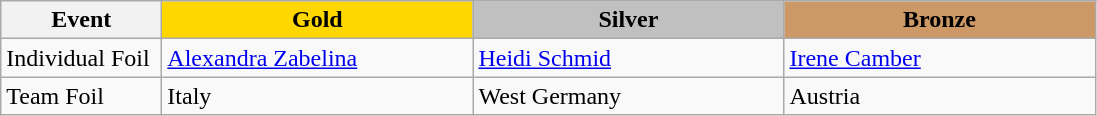<table class="wikitable">
<tr>
<th width="100">Event</th>
<th style="background-color:gold;" width="200"> Gold</th>
<th style="background-color:silver;" width="200"> Silver</th>
<th style="background-color:#CC9966;" width="200"> Bronze</th>
</tr>
<tr>
<td>Individual Foil</td>
<td> <a href='#'>Alexandra Zabelina</a></td>
<td> <a href='#'>Heidi Schmid</a></td>
<td> <a href='#'>Irene Camber</a></td>
</tr>
<tr>
<td>Team Foil</td>
<td> Italy</td>
<td> West Germany</td>
<td> Austria</td>
</tr>
</table>
